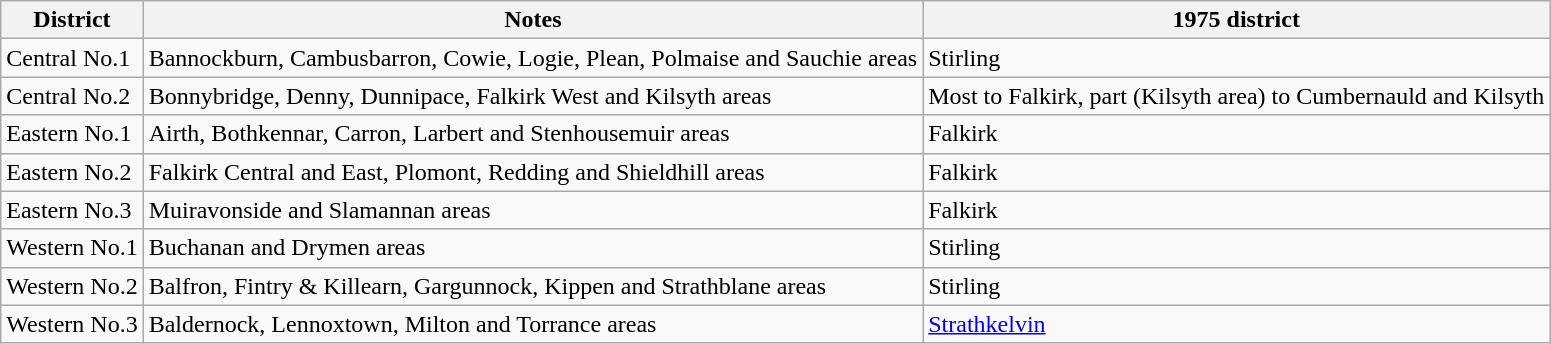<table class="wikitable">
<tr>
<th>District</th>
<th>Notes</th>
<th>1975 district</th>
</tr>
<tr>
<td>Central No.1</td>
<td>Bannockburn, Cambusbarron, Cowie, Logie, Plean, Polmaise and Sauchie areas</td>
<td>Stirling</td>
</tr>
<tr>
<td>Central No.2</td>
<td>Bonnybridge, Denny, Dunnipace, Falkirk West and Kilsyth areas</td>
<td>Most to Falkirk, part (Kilsyth area) to Cumbernauld and Kilsyth</td>
</tr>
<tr>
<td>Eastern No.1</td>
<td>Airth, Bothkennar, Carron, Larbert and Stenhousemuir areas</td>
<td>Falkirk</td>
</tr>
<tr>
<td>Eastern No.2</td>
<td>Falkirk Central and East, Plomont, Redding and Shieldhill areas</td>
<td>Falkirk</td>
</tr>
<tr>
<td>Eastern No.3</td>
<td>Muiravonside and Slamannan areas</td>
<td>Falkirk</td>
</tr>
<tr>
<td>Western No.1</td>
<td>Buchanan and Drymen areas</td>
<td>Stirling</td>
</tr>
<tr>
<td>Western No.2</td>
<td>Balfron, Fintry & Killearn, Gargunnock, Kippen and Strathblane areas</td>
<td>Stirling</td>
</tr>
<tr>
<td>Western No.3</td>
<td>Baldernock, Lennoxtown, Milton and Torrance areas</td>
<td><a href='#'>Strathkelvin</a></td>
</tr>
</table>
